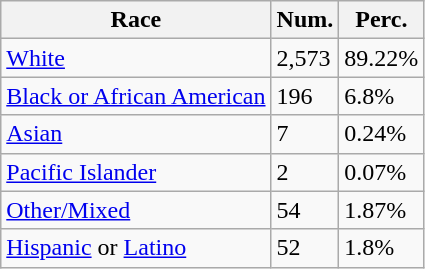<table class="wikitable">
<tr>
<th>Race</th>
<th>Num.</th>
<th>Perc.</th>
</tr>
<tr>
<td><a href='#'>White</a></td>
<td>2,573</td>
<td>89.22%</td>
</tr>
<tr>
<td><a href='#'>Black or African American</a></td>
<td>196</td>
<td>6.8%</td>
</tr>
<tr>
<td><a href='#'>Asian</a></td>
<td>7</td>
<td>0.24%</td>
</tr>
<tr>
<td><a href='#'>Pacific Islander</a></td>
<td>2</td>
<td>0.07%</td>
</tr>
<tr>
<td><a href='#'>Other/Mixed</a></td>
<td>54</td>
<td>1.87%</td>
</tr>
<tr>
<td><a href='#'>Hispanic</a> or <a href='#'>Latino</a></td>
<td>52</td>
<td>1.8%</td>
</tr>
</table>
